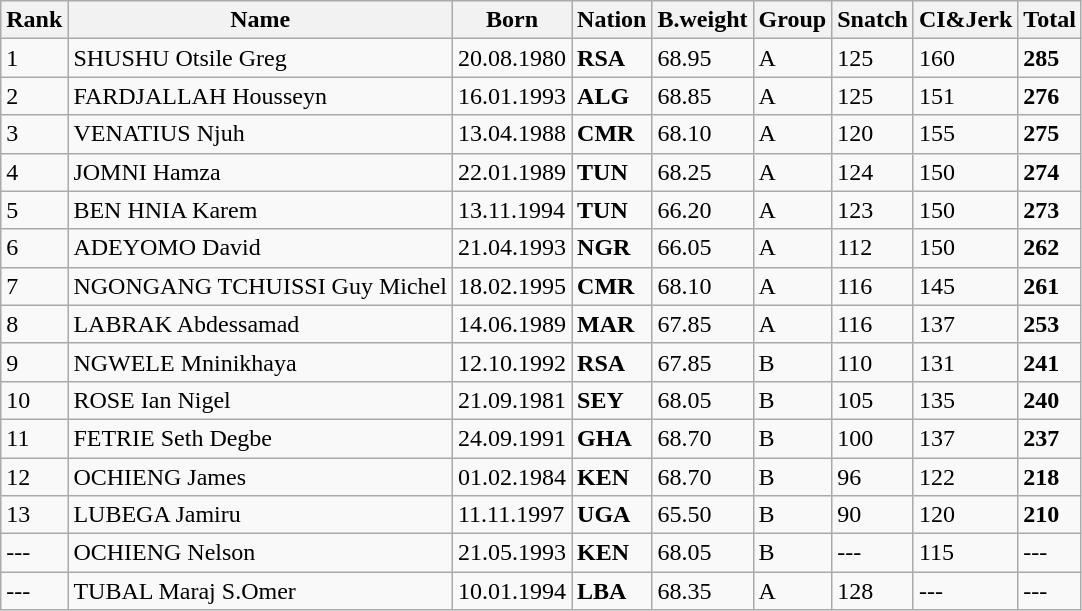<table class="wikitable">
<tr>
<th>Rank</th>
<th>Name</th>
<th>Born</th>
<th>Nation</th>
<th>B.weight</th>
<th>Group</th>
<th>Snatch</th>
<th>CI&Jerk</th>
<th>Total</th>
</tr>
<tr>
<td>1</td>
<td>SHUSHU Otsile Greg</td>
<td>20.08.1980</td>
<td><strong>RSA</strong></td>
<td>68.95</td>
<td>A</td>
<td>125</td>
<td>160</td>
<td><strong>285</strong></td>
</tr>
<tr>
<td>2</td>
<td>FARDJALLAH Housseyn</td>
<td>16.01.1993</td>
<td><strong>ALG</strong></td>
<td>68.85</td>
<td>A</td>
<td>125</td>
<td>151</td>
<td><strong>276</strong></td>
</tr>
<tr>
<td>3</td>
<td>VENATIUS Njuh</td>
<td>13.04.1988</td>
<td><strong>CMR</strong></td>
<td>68.10</td>
<td>A</td>
<td>120</td>
<td>155</td>
<td><strong>275</strong></td>
</tr>
<tr>
<td>4</td>
<td>JOMNI Hamza</td>
<td>22.01.1989</td>
<td><strong>TUN</strong></td>
<td>68.25</td>
<td>A</td>
<td>124</td>
<td>150</td>
<td><strong>274</strong></td>
</tr>
<tr>
<td>5</td>
<td>BEN HNIA Karem</td>
<td>13.11.1994</td>
<td><strong>TUN</strong></td>
<td>66.20</td>
<td>A</td>
<td>123</td>
<td>150</td>
<td><strong>273</strong></td>
</tr>
<tr>
<td>6</td>
<td>ADEYOMO David</td>
<td>21.04.1993</td>
<td><strong>NGR</strong></td>
<td>66.05</td>
<td>A</td>
<td>112</td>
<td>150</td>
<td><strong>262</strong></td>
</tr>
<tr>
<td>7</td>
<td>NGONGANG TCHUISSI Guy Michel</td>
<td>18.02.1995</td>
<td><strong>CMR</strong></td>
<td>68.10</td>
<td>A</td>
<td>116</td>
<td>145</td>
<td><strong>261</strong></td>
</tr>
<tr>
<td>8</td>
<td>LABRAK Abdessamad</td>
<td>14.06.1989</td>
<td><strong>MAR</strong></td>
<td>67.85</td>
<td>A</td>
<td>116</td>
<td>137</td>
<td><strong>253</strong></td>
</tr>
<tr>
<td>9</td>
<td>NGWELE Mninikhaya</td>
<td>12.10.1992</td>
<td><strong>RSA</strong></td>
<td>67.85</td>
<td>B</td>
<td>110</td>
<td>131</td>
<td><strong>241</strong></td>
</tr>
<tr>
<td>10</td>
<td>ROSE Ian Nigel</td>
<td>21.09.1981</td>
<td><strong>SEY</strong></td>
<td>68.05</td>
<td>B</td>
<td>105</td>
<td>135</td>
<td><strong>240</strong></td>
</tr>
<tr>
<td>11</td>
<td>FETRIE Seth Degbe</td>
<td>24.09.1991</td>
<td><strong>GHA</strong></td>
<td>68.70</td>
<td>B</td>
<td>100</td>
<td>137</td>
<td><strong>237</strong></td>
</tr>
<tr>
<td>12</td>
<td>OCHIENG James</td>
<td>01.02.1984</td>
<td><strong>KEN</strong></td>
<td>68.70</td>
<td>B</td>
<td>96</td>
<td>122</td>
<td><strong>218</strong></td>
</tr>
<tr>
<td>13</td>
<td>LUBEGA Jamiru</td>
<td>11.11.1997</td>
<td><strong>UGA</strong></td>
<td>65.50</td>
<td>B</td>
<td>90</td>
<td>120</td>
<td><strong>210</strong></td>
</tr>
<tr>
<td>---</td>
<td>OCHIENG Nelson</td>
<td>21.05.1993</td>
<td><strong>KEN</strong></td>
<td>68.05</td>
<td>B</td>
<td>---</td>
<td>115</td>
<td>---</td>
</tr>
<tr>
<td>---</td>
<td>TUBAL Maraj S.Omer</td>
<td>10.01.1994</td>
<td><strong>LBA</strong></td>
<td>68.35</td>
<td>A</td>
<td>128</td>
<td>---</td>
<td>---</td>
</tr>
</table>
